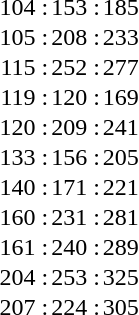<table border="0" cellpadding="1" cellspacing="0">
<tr>
<td align="right">104 :</td>
<td align="right">153 :</td>
<td align="right">185</td>
</tr>
<tr>
<td align="right">105 :</td>
<td align="right">208 :</td>
<td align="right">233</td>
</tr>
<tr>
<td align="right">115 :</td>
<td align="right">252 :</td>
<td align="right">277</td>
</tr>
<tr>
<td align="right">119 :</td>
<td align="right">120 :</td>
<td align="right">169</td>
</tr>
<tr>
<td align="right">120 :</td>
<td align="right">209 :</td>
<td align="right">241</td>
</tr>
<tr>
<td align="right">133 :</td>
<td align="right">156 :</td>
<td align="right">205</td>
</tr>
<tr>
<td align="right">140 :</td>
<td align="right">171 :</td>
<td align="right">221</td>
</tr>
<tr>
<td align="right">160 :</td>
<td align="right">231 :</td>
<td align="right">281</td>
</tr>
<tr>
<td align="right">161 :</td>
<td align="right">240 :</td>
<td align="right">289</td>
</tr>
<tr>
<td align="right">204 :</td>
<td align="right">253 :</td>
<td align="right">325</td>
</tr>
<tr>
<td align="right">207 :</td>
<td align="right">224 :</td>
<td align="right">305</td>
</tr>
</table>
